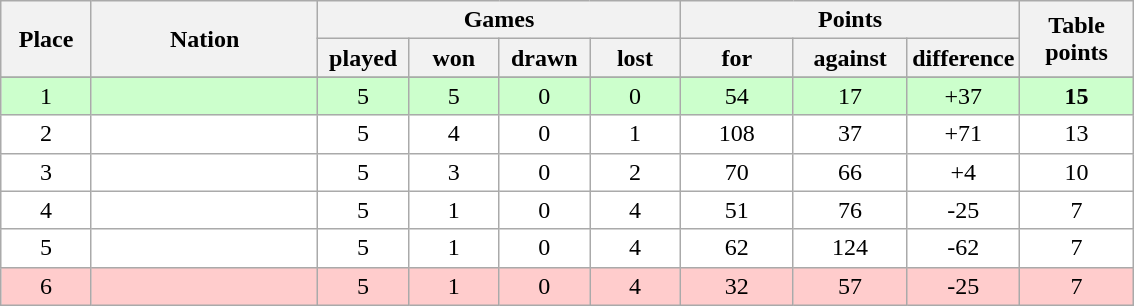<table class="wikitable">
<tr>
<th rowspan=2 width="8%">Place</th>
<th rowspan=2 width="20%">Nation</th>
<th colspan=4 width="32%">Games</th>
<th colspan=3 width="30%">Points</th>
<th rowspan=2 width="10%">Table<br>points</th>
</tr>
<tr>
<th width="8%">played</th>
<th width="8%">won</th>
<th width="8%">drawn</th>
<th width="8%">lost</th>
<th width="10%">for</th>
<th width="10%">against</th>
<th width="10%">difference</th>
</tr>
<tr>
</tr>
<tr bgcolor=#ccffcc align=center>
<td>1</td>
<td align=left><strong></strong></td>
<td>5</td>
<td>5</td>
<td>0</td>
<td>0</td>
<td>54</td>
<td>17</td>
<td>+37</td>
<td><strong>15</strong></td>
</tr>
<tr bgcolor=#ffffff align=center>
<td>2</td>
<td align=left></td>
<td>5</td>
<td>4</td>
<td>0</td>
<td>1</td>
<td>108</td>
<td>37</td>
<td>+71</td>
<td>13</td>
</tr>
<tr bgcolor=#ffffff align=center>
<td>3</td>
<td align=left></td>
<td>5</td>
<td>3</td>
<td>0</td>
<td>2</td>
<td>70</td>
<td>66</td>
<td>+4</td>
<td>10</td>
</tr>
<tr bgcolor=#ffffff align=center>
<td>4</td>
<td align=left></td>
<td>5</td>
<td>1</td>
<td>0</td>
<td>4</td>
<td>51</td>
<td>76</td>
<td>-25</td>
<td>7</td>
</tr>
<tr bgcolor=#ffffff align=center>
<td>5</td>
<td align=left></td>
<td>5</td>
<td>1</td>
<td>0</td>
<td>4</td>
<td>62</td>
<td>124</td>
<td>-62</td>
<td>7</td>
</tr>
<tr bgcolor=#ffcccc align=center>
<td>6</td>
<td align=left><em></em></td>
<td>5</td>
<td>1</td>
<td>0</td>
<td>4</td>
<td>32</td>
<td>57</td>
<td>-25</td>
<td>7</td>
</tr>
</table>
